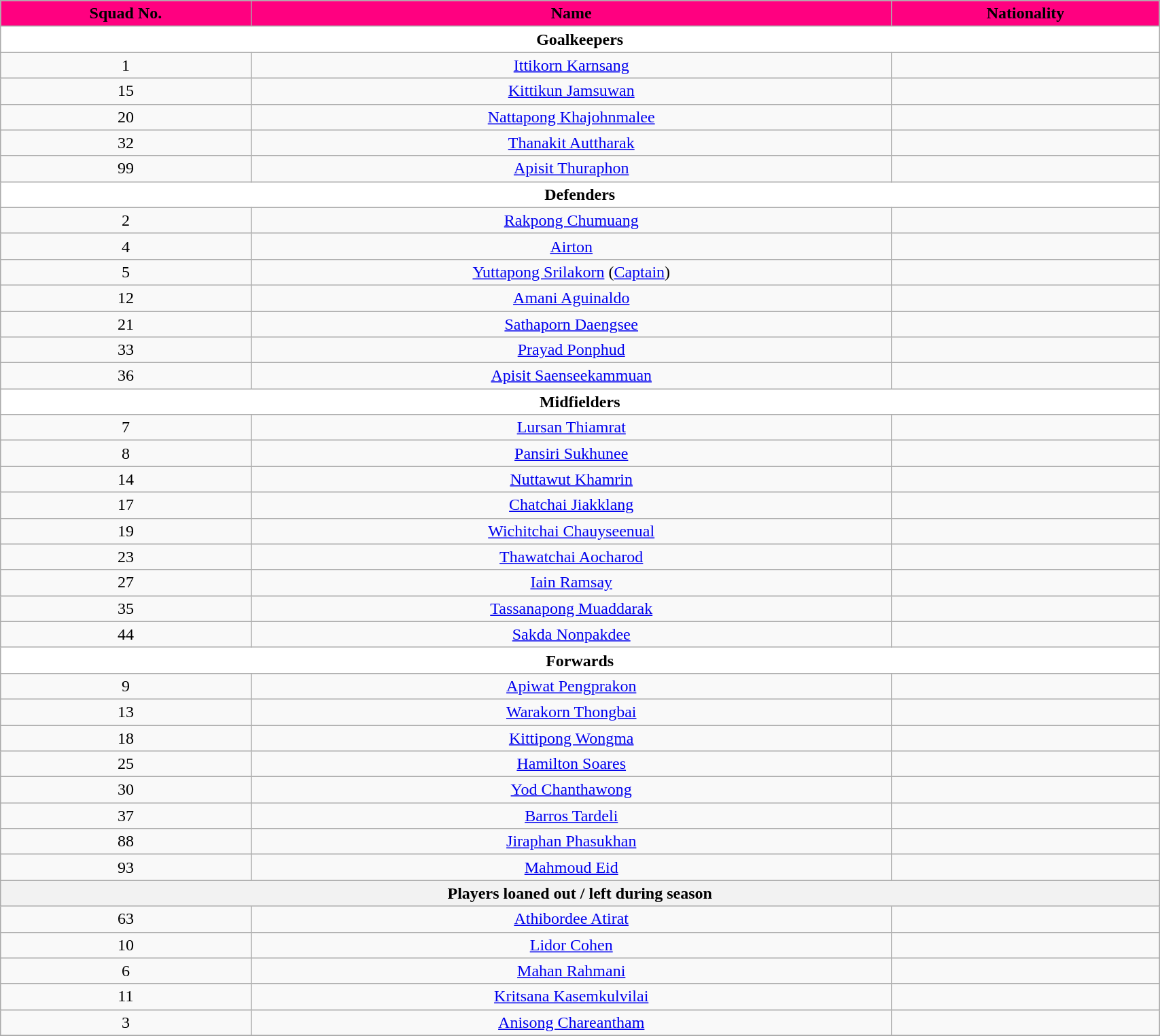<table class="wikitable" style="text-align:center; font-size:100%; width:90%;">
<tr>
<th style="background:#ff0080; color:black; text-align:center;">Squad No.</th>
<th style="background:#ff0080; color:black; text-align:center;">Name</th>
<th style="background:#ff0080; color:black; text-align:center;">Nationality</th>
</tr>
<tr>
<th colspan="8" style="background:white; color:black; text-align:center">Goalkeepers</th>
</tr>
<tr>
<td>1</td>
<td><a href='#'>Ittikorn Karnsang</a></td>
<td></td>
</tr>
<tr>
<td>15</td>
<td><a href='#'>Kittikun Jamsuwan</a></td>
<td></td>
</tr>
<tr>
<td>20</td>
<td><a href='#'>Nattapong Khajohnmalee</a></td>
<td></td>
</tr>
<tr>
<td>32</td>
<td><a href='#'>Thanakit Auttharak</a></td>
<td></td>
</tr>
<tr>
<td>99</td>
<td><a href='#'>Apisit Thuraphon</a></td>
<td></td>
</tr>
<tr>
<th colspan="8" style="background:white; color:black; text-align:center">Defenders</th>
</tr>
<tr>
<td>2</td>
<td><a href='#'>Rakpong Chumuang</a></td>
<td></td>
</tr>
<tr>
<td>4</td>
<td><a href='#'>Airton</a></td>
<td></td>
</tr>
<tr>
<td>5</td>
<td><a href='#'>Yuttapong Srilakorn</a> (<a href='#'>Captain</a>)</td>
<td></td>
</tr>
<tr>
<td>12</td>
<td><a href='#'>Amani Aguinaldo</a></td>
<td></td>
</tr>
<tr>
<td>21</td>
<td><a href='#'>Sathaporn Daengsee</a></td>
<td></td>
</tr>
<tr>
<td>33</td>
<td><a href='#'>Prayad Ponphud</a></td>
<td></td>
</tr>
<tr>
<td>36</td>
<td><a href='#'>Apisit Saenseekammuan</a></td>
<td></td>
</tr>
<tr>
<th colspan="8" style="background:white; color:black; text-align:center">Midfielders</th>
</tr>
<tr>
<td>7</td>
<td><a href='#'>Lursan Thiamrat</a></td>
<td></td>
</tr>
<tr>
<td>8</td>
<td><a href='#'>Pansiri Sukhunee</a></td>
<td></td>
</tr>
<tr>
<td>14</td>
<td><a href='#'>Nuttawut Khamrin</a></td>
<td></td>
</tr>
<tr>
<td>17</td>
<td><a href='#'>Chatchai Jiakklang</a></td>
<td></td>
</tr>
<tr>
<td>19</td>
<td><a href='#'>Wichitchai Chauyseenual</a></td>
<td></td>
</tr>
<tr>
<td>23</td>
<td><a href='#'>Thawatchai Aocharod</a></td>
<td></td>
</tr>
<tr>
<td>27</td>
<td><a href='#'>Iain Ramsay</a></td>
<td></td>
</tr>
<tr>
<td>35</td>
<td><a href='#'>Tassanapong Muaddarak</a></td>
<td></td>
</tr>
<tr>
<td>44</td>
<td><a href='#'>Sakda Nonpakdee</a></td>
<td></td>
</tr>
<tr>
<th colspan="8" style="background:white; color:black; text-align:center">Forwards</th>
</tr>
<tr>
<td>9</td>
<td><a href='#'>Apiwat Pengprakon</a></td>
<td></td>
</tr>
<tr>
<td>13</td>
<td><a href='#'>Warakorn Thongbai</a></td>
<td></td>
</tr>
<tr>
<td>18</td>
<td><a href='#'>Kittipong Wongma</a></td>
<td></td>
</tr>
<tr>
<td>25</td>
<td><a href='#'>Hamilton Soares</a></td>
<td></td>
</tr>
<tr>
<td>30</td>
<td><a href='#'>Yod Chanthawong</a></td>
<td></td>
</tr>
<tr>
<td>37</td>
<td><a href='#'>Barros Tardeli</a></td>
<td></td>
</tr>
<tr>
<td>88</td>
<td><a href='#'>Jiraphan Phasukhan</a></td>
<td></td>
</tr>
<tr>
<td>93</td>
<td><a href='#'>Mahmoud Eid</a></td>
<td></td>
</tr>
<tr>
<th colspan="8" style="background:ff0080; color:black; text-align:center">Players loaned out / left during season</th>
</tr>
<tr>
<td>63</td>
<td><a href='#'>Athibordee Atirat</a></td>
<td></td>
</tr>
<tr>
<td>10</td>
<td><a href='#'>Lidor Cohen</a></td>
<td></td>
</tr>
<tr>
<td>6</td>
<td><a href='#'>Mahan Rahmani</a></td>
<td></td>
</tr>
<tr>
<td>11</td>
<td><a href='#'>Kritsana Kasemkulvilai</a></td>
<td></td>
</tr>
<tr>
<td>3</td>
<td><a href='#'>Anisong Chareantham</a></td>
<td></td>
</tr>
<tr>
</tr>
</table>
